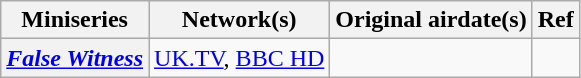<table class="wikitable plainrowheaders sortable">
<tr>
<th scope="col">Miniseries</th>
<th scope="col">Network(s)</th>
<th scope="col">Original airdate(s)</th>
<th scope="col" class="unsortable">Ref</th>
</tr>
<tr>
<th scope="row"><em><a href='#'>False Witness</a></em></th>
<td><a href='#'>UK.TV</a>, <a href='#'>BBC HD</a></td>
<td align=center></td>
<td align=center></td>
</tr>
</table>
